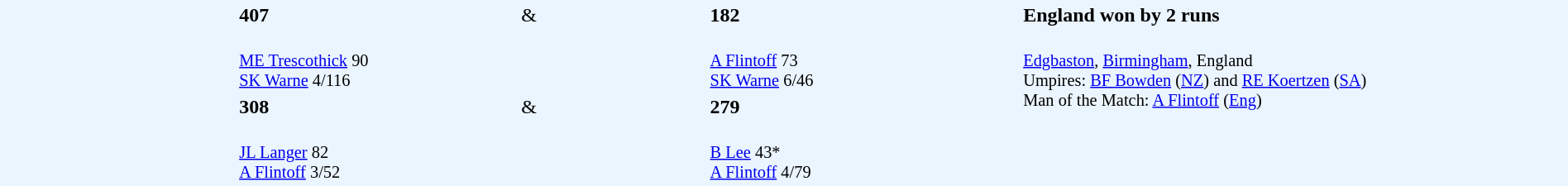<table width="100%" style="background: #EBF5FF">
<tr>
<td width="15%" valign="top" rowspan="2"><strong></strong></td>
<td width="18%"><strong>407</strong></td>
<td width="12%">&</td>
<td width="20%"><strong>182</strong></td>
<td width="35%"><strong>England won by 2 runs</strong></td>
</tr>
<tr>
<td style="font-size: 85%;" valign="top"><br><a href='#'>ME Trescothick</a> 90<br>
<a href='#'>SK Warne</a> 4/116</td>
<td></td>
<td style="font-size: 85%;"><br><a href='#'>A Flintoff</a> 73<br>
<a href='#'>SK Warne</a> 6/46
<br></td>
<td valign="top" style="font-size: 85%;" rowspan="3"><br><a href='#'>Edgbaston</a>, <a href='#'>Birmingham</a>, England<br>
Umpires: <a href='#'>BF Bowden</a> (<a href='#'>NZ</a>) and <a href='#'>RE Koertzen</a> (<a href='#'>SA</a>)<br>
Man of the Match: <a href='#'>A Flintoff</a> (<a href='#'>Eng</a>)</td>
</tr>
<tr>
<td valign="top" rowspan="2"><strong></strong></td>
<td><strong>308</strong></td>
<td>&</td>
<td><strong>279</strong></td>
</tr>
<tr>
<td style="font-size: 85%;"><br><a href='#'>JL Langer</a> 82<br>
<a href='#'>A Flintoff</a> 3/52</td>
<td></td>
<td valign="top" style="font-size: 85%;"><br><a href='#'>B Lee</a> 43*<br>
<a href='#'>A Flintoff</a> 4/79</td>
</tr>
</table>
